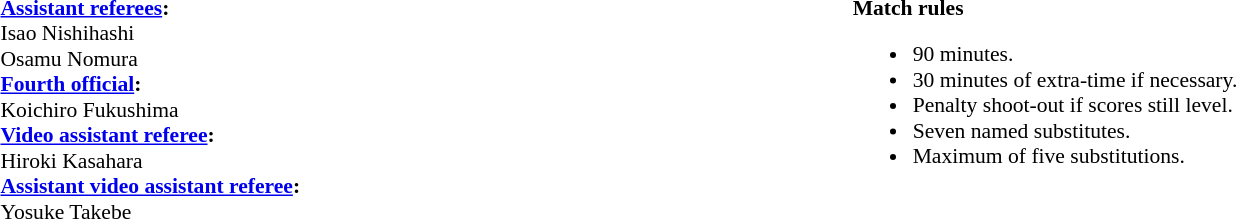<table width=100% style="font-size: 90%">
<tr>
<td><br><strong><a href='#'>Assistant referees</a>:</strong>
<br>Isao Nishihashi
<br>Osamu Nomura
<br><strong><a href='#'>Fourth official</a>:</strong>
<br>Koichiro Fukushima
<br><strong><a href='#'>Video assistant referee</a>:</strong>
<br>Hiroki Kasahara
<br><strong><a href='#'>Assistant video assistant referee</a>:</strong>
<br>Yosuke Takebe</td>
<td width=55% valign=top><br><strong>Match rules</strong><ul><li>90 minutes.</li><li>30 minutes of extra-time if necessary.</li><li>Penalty shoot-out if scores still level.</li><li>Seven named substitutes.</li><li>Maximum of five substitutions.</li></ul></td>
</tr>
</table>
